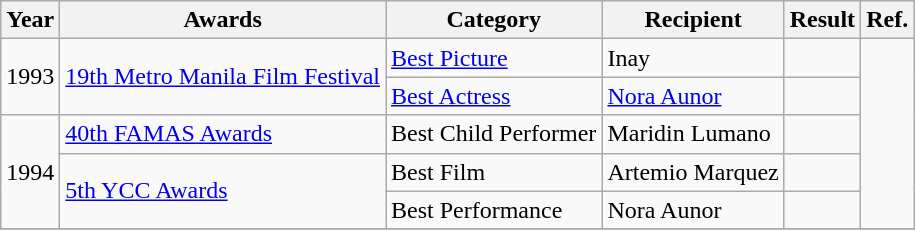<table class="wikitable">
<tr>
<th>Year</th>
<th>Awards</th>
<th>Category</th>
<th>Recipient</th>
<th>Result</th>
<th>Ref.</th>
</tr>
<tr>
<td rowspan="2">1993</td>
<td rowspan="2"><a href='#'>19th Metro Manila Film Festival</a></td>
<td><a href='#'>Best Picture</a></td>
<td>Inay</td>
<td></td>
<td rowspan="5"></td>
</tr>
<tr>
<td><a href='#'>Best Actress</a></td>
<td><a href='#'>Nora Aunor</a></td>
<td></td>
</tr>
<tr>
<td rowspan="3">1994</td>
<td><a href='#'>40th FAMAS Awards</a></td>
<td>Best Child Performer</td>
<td>Maridin Lumano</td>
<td></td>
</tr>
<tr>
<td rowspan="2"><a href='#'>5th YCC Awards</a></td>
<td>Best Film</td>
<td>Artemio Marquez</td>
<td></td>
</tr>
<tr>
<td>Best Performance</td>
<td>Nora Aunor</td>
<td></td>
</tr>
<tr>
</tr>
</table>
